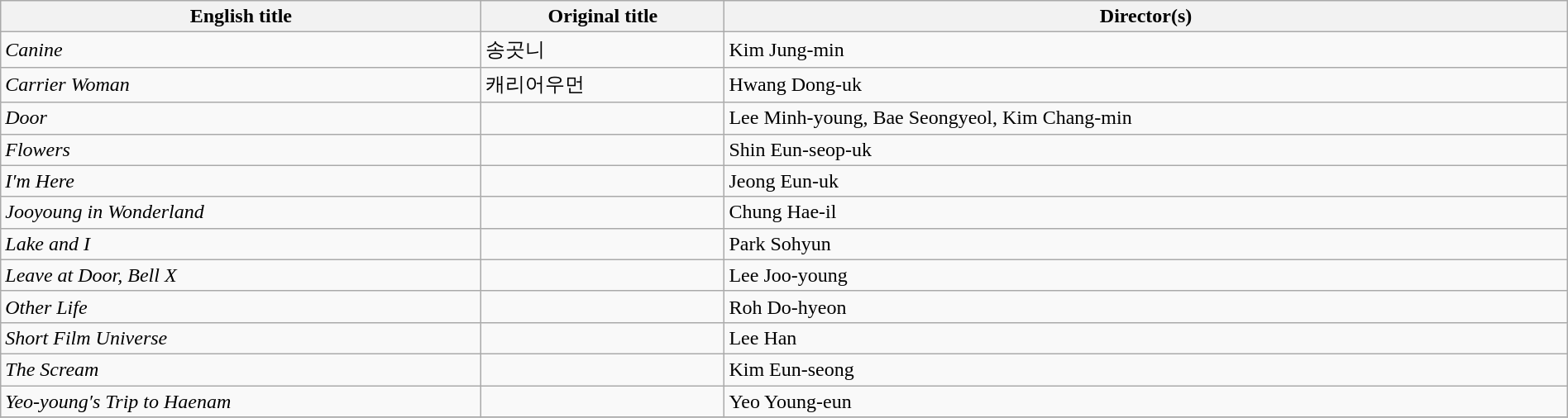<table class="sortable wikitable" style="width:100%; margin-bottom:4px" cellpadding="5">
<tr>
<th scope="col">English title</th>
<th scope="col">Original title</th>
<th scope="col">Director(s)</th>
</tr>
<tr>
<td><em>Canine</em></td>
<td>송곳니</td>
<td>Kim Jung-min</td>
</tr>
<tr>
<td><em>Carrier Woman</em></td>
<td>캐리어우먼</td>
<td>Hwang Dong-uk</td>
</tr>
<tr>
<td><em>Door</em></td>
<td></td>
<td>Lee Minh-young, Bae Seongyeol, Kim Chang-min</td>
</tr>
<tr>
<td><em>Flowers</em></td>
<td></td>
<td>Shin Eun-seop-uk</td>
</tr>
<tr>
<td><em>I′m Here</em></td>
<td></td>
<td>Jeong Eun-uk</td>
</tr>
<tr>
<td><em>Jooyoung in Wonderland</em></td>
<td></td>
<td>Chung Hae-il</td>
</tr>
<tr>
<td><em>Lake and I</em></td>
<td></td>
<td>Park Sohyun</td>
</tr>
<tr>
<td><em>Leave at Door, Bell X</em></td>
<td></td>
<td>Lee Joo-young</td>
</tr>
<tr>
<td><em>Other Life</em></td>
<td></td>
<td>Roh Do-hyeon</td>
</tr>
<tr>
<td><em>Short Film Universe</em></td>
<td></td>
<td>Lee Han</td>
</tr>
<tr>
<td><em>The Scream</em></td>
<td></td>
<td>Kim Eun-seong</td>
</tr>
<tr>
<td><em>Yeo-young′s Trip to Haenam</em></td>
<td></td>
<td>Yeo Young-eun</td>
</tr>
<tr>
</tr>
</table>
